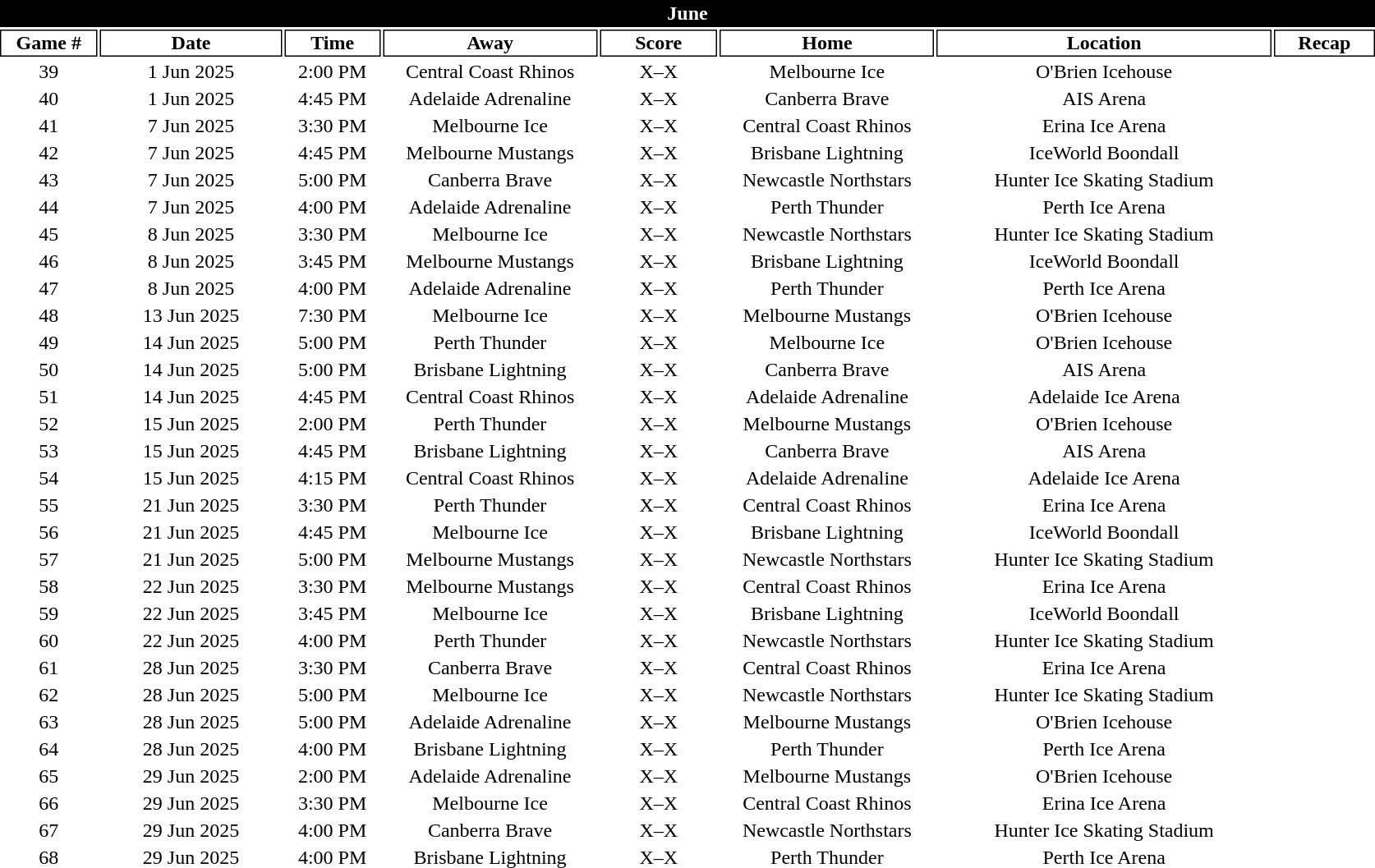<table class="toccolours" style="width:70em;text-align: center">
<tr>
<th colspan="8" style="background:#000000;color:white;border:#000000 1px solid">June</th>
</tr>
<tr>
<th style="background:#FFFFFF;color:black;border:#000000 1px solid; width: 40px">Game #</th>
<th style="background:#FFFFFF;color:black;border:#000000 1px solid; width: 80px">Date</th>
<th style="background:#FFFFFF;color:black;border:#000000 1px solid; width: 40px">Time</th>
<th style="background:#FFFFFF;color:black;border:#000000 1px solid; width: 95px">Away</th>
<th style="background:#FFFFFF;color:black;border:#000000 1px solid; width: 50px">Score</th>
<th style="background:#FFFFFF;color:black;border:#000000 1px solid; width: 95px">Home</th>
<th style="background:#FFFFFF;color:black;border:#000000 1px solid; width: 150px">Location</th>
<th style="background:#FFFFFF;color:black;border:#000000 1px solid; width: 40px">Recap</th>
</tr>
<tr>
<td>39</td>
<td>1 Jun 2025</td>
<td>2:00 PM</td>
<td>Central Coast Rhinos</td>
<td>X–X</td>
<td>Melbourne Ice</td>
<td>O'Brien Icehouse</td>
</tr>
<tr>
<td>40</td>
<td>1 Jun 2025</td>
<td>4:45 PM</td>
<td>Adelaide Adrenaline</td>
<td>X–X</td>
<td>Canberra Brave</td>
<td>AIS Arena</td>
</tr>
<tr>
<td>41</td>
<td>7 Jun 2025</td>
<td>3:30 PM</td>
<td>Melbourne Ice</td>
<td>X–X</td>
<td>Central Coast Rhinos</td>
<td>Erina Ice Arena</td>
</tr>
<tr>
<td>42</td>
<td>7 Jun 2025</td>
<td>4:45 PM</td>
<td>Melbourne Mustangs</td>
<td>X–X</td>
<td>Brisbane Lightning</td>
<td>IceWorld Boondall</td>
</tr>
<tr>
<td>43</td>
<td>7 Jun 2025</td>
<td>5:00 PM</td>
<td>Canberra Brave</td>
<td>X–X</td>
<td>Newcastle Northstars</td>
<td>Hunter Ice Skating Stadium</td>
</tr>
<tr>
<td>44</td>
<td>7 Jun 2025</td>
<td>4:00 PM</td>
<td>Adelaide Adrenaline</td>
<td>X–X</td>
<td>Perth Thunder</td>
<td>Perth Ice Arena</td>
</tr>
<tr>
<td>45</td>
<td>8 Jun 2025</td>
<td>3:30 PM</td>
<td>Melbourne Ice</td>
<td>X–X</td>
<td>Newcastle Northstars</td>
<td>Hunter Ice Skating Stadium</td>
</tr>
<tr>
<td>46</td>
<td>8 Jun 2025</td>
<td>3:45 PM</td>
<td>Melbourne Mustangs</td>
<td>X–X</td>
<td>Brisbane Lightning</td>
<td>IceWorld Boondall</td>
</tr>
<tr>
<td>47</td>
<td>8 Jun 2025</td>
<td>4:00 PM</td>
<td>Adelaide Adrenaline</td>
<td>X–X</td>
<td>Perth Thunder</td>
<td>Perth Ice Arena</td>
</tr>
<tr>
<td>48</td>
<td>13 Jun 2025</td>
<td>7:30 PM</td>
<td>Melbourne Ice</td>
<td>X–X</td>
<td>Melbourne Mustangs</td>
<td>O'Brien Icehouse</td>
</tr>
<tr>
<td>49</td>
<td>14 Jun 2025</td>
<td>5:00 PM</td>
<td>Perth Thunder</td>
<td>X–X</td>
<td>Melbourne Ice</td>
<td>O'Brien Icehouse</td>
</tr>
<tr>
<td>50</td>
<td>14 Jun 2025</td>
<td>5:00 PM</td>
<td>Brisbane Lightning</td>
<td>X–X</td>
<td>Canberra Brave</td>
<td>AIS Arena</td>
</tr>
<tr>
<td>51</td>
<td>14 Jun 2025</td>
<td>4:45 PM</td>
<td>Central Coast Rhinos</td>
<td>X–X</td>
<td>Adelaide Adrenaline</td>
<td>Adelaide Ice Arena</td>
</tr>
<tr>
<td>52</td>
<td>15 Jun 2025</td>
<td>2:00 PM</td>
<td>Perth Thunder</td>
<td>X–X</td>
<td>Melbourne Mustangs</td>
<td>O'Brien Icehouse</td>
</tr>
<tr>
<td>53</td>
<td>15 Jun 2025</td>
<td>4:45 PM</td>
<td>Brisbane Lightning</td>
<td>X–X</td>
<td>Canberra Brave</td>
<td>AIS Arena</td>
</tr>
<tr>
<td>54</td>
<td>15 Jun 2025</td>
<td>4:15 PM</td>
<td>Central Coast Rhinos</td>
<td>X–X</td>
<td>Adelaide Adrenaline</td>
<td>Adelaide Ice Arena</td>
</tr>
<tr>
<td>55</td>
<td>21 Jun 2025</td>
<td>3:30 PM</td>
<td>Perth Thunder</td>
<td>X–X</td>
<td>Central Coast Rhinos</td>
<td>Erina Ice Arena</td>
</tr>
<tr>
<td>56</td>
<td>21 Jun 2025</td>
<td>4:45 PM</td>
<td>Melbourne Ice</td>
<td>X–X</td>
<td>Brisbane Lightning</td>
<td>IceWorld Boondall</td>
</tr>
<tr>
<td>57</td>
<td>21 Jun 2025</td>
<td>5:00 PM</td>
<td>Melbourne Mustangs</td>
<td>X–X</td>
<td>Newcastle Northstars</td>
<td>Hunter Ice Skating Stadium</td>
</tr>
<tr>
<td>58</td>
<td>22 Jun 2025</td>
<td>3:30 PM</td>
<td>Melbourne Mustangs</td>
<td>X–X</td>
<td>Central Coast Rhinos</td>
<td>Erina Ice Arena</td>
</tr>
<tr>
<td>59</td>
<td>22 Jun 2025</td>
<td>3:45 PM</td>
<td>Melbourne Ice</td>
<td>X–X</td>
<td>Brisbane Lightning</td>
<td>IceWorld Boondall</td>
</tr>
<tr>
<td>60</td>
<td>22 Jun 2025</td>
<td>4:00 PM</td>
<td>Perth Thunder</td>
<td>X–X</td>
<td>Newcastle Northstars</td>
<td>Hunter Ice Skating Stadium</td>
</tr>
<tr>
<td>61</td>
<td>28 Jun 2025</td>
<td>3:30 PM</td>
<td>Canberra Brave</td>
<td>X–X</td>
<td>Central Coast Rhinos</td>
<td>Erina Ice Arena</td>
</tr>
<tr>
<td>62</td>
<td>28 Jun 2025</td>
<td>5:00 PM</td>
<td>Melbourne Ice</td>
<td>X–X</td>
<td>Newcastle Northstars</td>
<td>Hunter Ice Skating Stadium</td>
</tr>
<tr>
<td>63</td>
<td>28 Jun 2025</td>
<td>5:00 PM</td>
<td>Adelaide Adrenaline</td>
<td>X–X</td>
<td>Melbourne Mustangs</td>
<td>O'Brien Icehouse</td>
</tr>
<tr>
<td>64</td>
<td>28 Jun 2025</td>
<td>4:00 PM</td>
<td>Brisbane Lightning</td>
<td>X–X</td>
<td>Perth Thunder</td>
<td>Perth Ice Arena</td>
</tr>
<tr>
<td>65</td>
<td>29 Jun 2025</td>
<td>2:00 PM</td>
<td>Adelaide Adrenaline</td>
<td>X–X</td>
<td>Melbourne Mustangs</td>
<td>O'Brien Icehouse</td>
</tr>
<tr>
<td>66</td>
<td>29 Jun 2025</td>
<td>3:30 PM</td>
<td>Melbourne Ice</td>
<td>X–X</td>
<td>Central Coast Rhinos</td>
<td>Erina Ice Arena</td>
</tr>
<tr>
<td>67</td>
<td>29 Jun 2025</td>
<td>4:00 PM</td>
<td>Canberra Brave</td>
<td>X–X</td>
<td>Newcastle Northstars</td>
<td>Hunter Ice Skating Stadium</td>
</tr>
<tr>
<td>68</td>
<td>29 Jun 2025</td>
<td>4:00 PM</td>
<td>Brisbane Lightning</td>
<td>X–X</td>
<td>Perth Thunder</td>
<td>Perth Ice Arena</td>
</tr>
<tr>
</tr>
</table>
